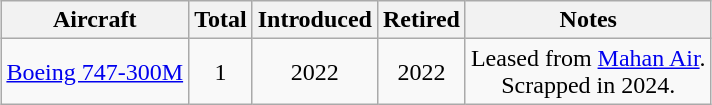<table class="wikitable" style="margin:0.5em auto; text-align:center">
<tr>
<th>Aircraft</th>
<th>Total</th>
<th>Introduced</th>
<th>Retired</th>
<th>Notes</th>
</tr>
<tr>
<td><a href='#'>Boeing 747-300M</a></td>
<td>1</td>
<td>2022</td>
<td>2022</td>
<td>Leased from <a href='#'>Mahan Air</a>.<br>Scrapped in 2024.</td>
</tr>
</table>
